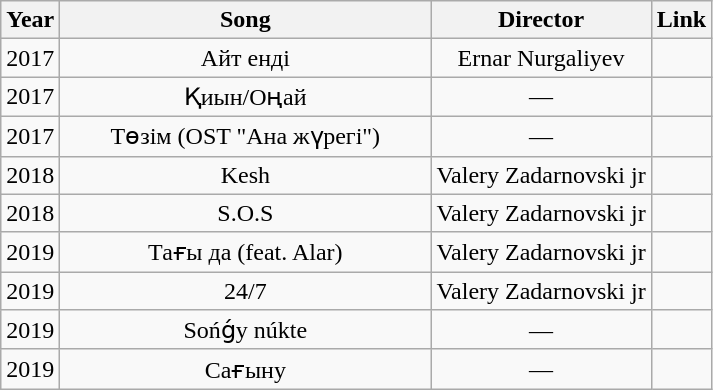<table class="wikitable plainrowheaders" style="text-align:center;">
<tr>
<th scope="col">Year</th>
<th scope="col" style="width:15em;">Song</th>
<th scope="col">Director</th>
<th scope="col">Link</th>
</tr>
<tr>
<td>2017</td>
<td>Айт ендi</td>
<td>Ernar Nurgaliyev</td>
<td></td>
</tr>
<tr>
<td>2017</td>
<td>Қиын/Оңай</td>
<td>—</td>
<td></td>
</tr>
<tr>
<td>2017</td>
<td>Төзім (OST "Ана жүрегі")</td>
<td>—</td>
<td></td>
</tr>
<tr>
<td>2018</td>
<td>Kesh</td>
<td>Valery Zadarnovski jr</td>
<td></td>
</tr>
<tr>
<td>2018</td>
<td>S.O.S</td>
<td>Valery Zadarnovski jr</td>
<td></td>
</tr>
<tr>
<td>2019</td>
<td>Тағы да (feat. Alar)</td>
<td>Valery Zadarnovski jr</td>
<td></td>
</tr>
<tr>
<td>2019</td>
<td>24/7</td>
<td>Valery Zadarnovski jr</td>
<td></td>
</tr>
<tr>
<td>2019</td>
<td>Sońǵy núkte</td>
<td>—</td>
<td></td>
</tr>
<tr>
<td>2019</td>
<td>Сағыну</td>
<td>—</td>
<td></td>
</tr>
</table>
